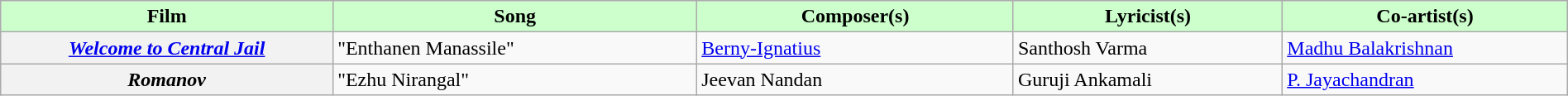<table class="wikitable plainrowheaders" width="100%" textcolor:#000;">
<tr style="background:#cfc; text-align:center;">
<td scope="col" width=21%><strong>Film</strong></td>
<td scope="col" width=23%><strong>Song</strong></td>
<td scope="col" width=20%><strong>Composer(s)</strong></td>
<td scope="col" width=17%><strong>Lyricist(s)</strong></td>
<td scope="col" width=18%><strong>Co-artist(s)</strong></td>
</tr>
<tr>
<th scope="row"><em><a href='#'>Welcome to Central Jail</a></em></th>
<td>"Enthanen Manassile"</td>
<td><a href='#'>Berny-Ignatius</a></td>
<td>Santhosh Varma</td>
<td><a href='#'>Madhu Balakrishnan</a></td>
</tr>
<tr>
<th scope="row"><em>Romanov</em></th>
<td>"Ezhu Nirangal"</td>
<td>Jeevan Nandan</td>
<td>Guruji Ankamali</td>
<td><a href='#'>P. Jayachandran</a></td>
</tr>
</table>
